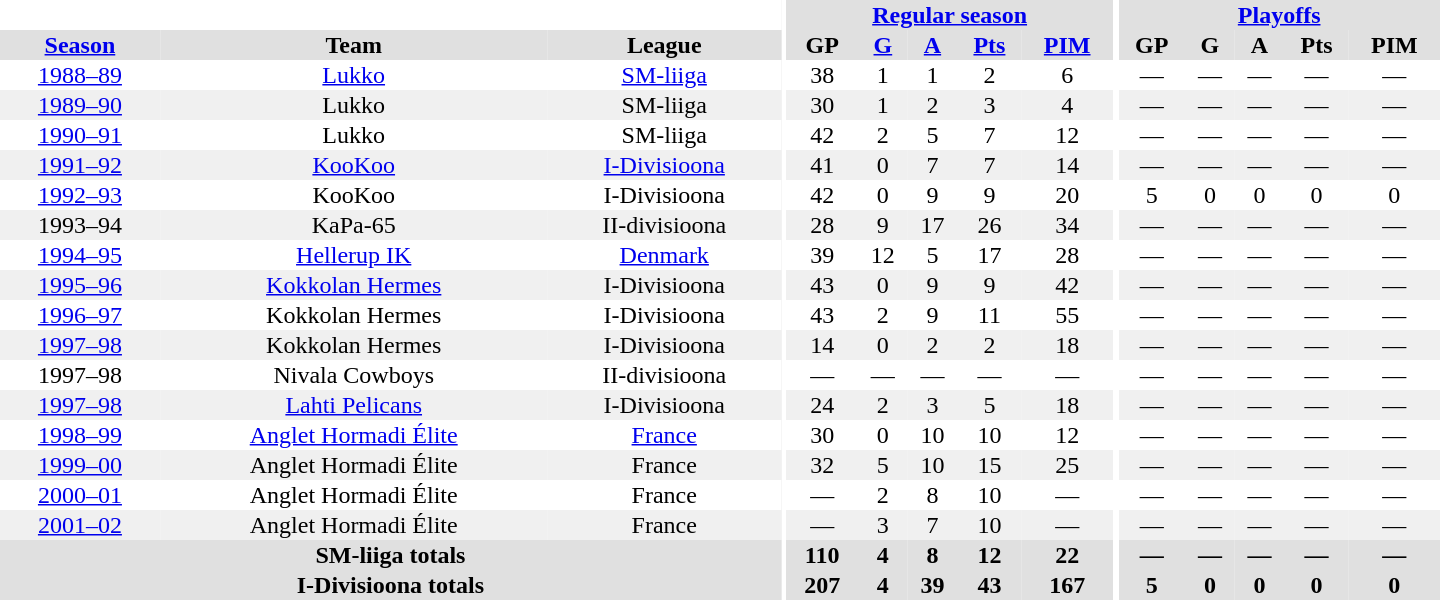<table border="0" cellpadding="1" cellspacing="0" style="text-align:center; width:60em">
<tr bgcolor="#e0e0e0">
<th colspan="3" bgcolor="#ffffff"></th>
<th rowspan="99" bgcolor="#ffffff"></th>
<th colspan="5"><a href='#'>Regular season</a></th>
<th rowspan="99" bgcolor="#ffffff"></th>
<th colspan="5"><a href='#'>Playoffs</a></th>
</tr>
<tr bgcolor="#e0e0e0">
<th><a href='#'>Season</a></th>
<th>Team</th>
<th>League</th>
<th>GP</th>
<th><a href='#'>G</a></th>
<th><a href='#'>A</a></th>
<th><a href='#'>Pts</a></th>
<th><a href='#'>PIM</a></th>
<th>GP</th>
<th>G</th>
<th>A</th>
<th>Pts</th>
<th>PIM</th>
</tr>
<tr>
<td><a href='#'>1988–89</a></td>
<td><a href='#'>Lukko</a></td>
<td><a href='#'>SM-liiga</a></td>
<td>38</td>
<td>1</td>
<td>1</td>
<td>2</td>
<td>6</td>
<td>—</td>
<td>—</td>
<td>—</td>
<td>—</td>
<td>—</td>
</tr>
<tr bgcolor="#f0f0f0">
<td><a href='#'>1989–90</a></td>
<td>Lukko</td>
<td>SM-liiga</td>
<td>30</td>
<td>1</td>
<td>2</td>
<td>3</td>
<td>4</td>
<td>—</td>
<td>—</td>
<td>—</td>
<td>—</td>
<td>—</td>
</tr>
<tr>
<td><a href='#'>1990–91</a></td>
<td>Lukko</td>
<td>SM-liiga</td>
<td>42</td>
<td>2</td>
<td>5</td>
<td>7</td>
<td>12</td>
<td>—</td>
<td>—</td>
<td>—</td>
<td>—</td>
<td>—</td>
</tr>
<tr bgcolor="#f0f0f0">
<td><a href='#'>1991–92</a></td>
<td><a href='#'>KooKoo</a></td>
<td><a href='#'>I-Divisioona</a></td>
<td>41</td>
<td>0</td>
<td>7</td>
<td>7</td>
<td>14</td>
<td>—</td>
<td>—</td>
<td>—</td>
<td>—</td>
<td>—</td>
</tr>
<tr>
<td><a href='#'>1992–93</a></td>
<td>KooKoo</td>
<td>I-Divisioona</td>
<td>42</td>
<td>0</td>
<td>9</td>
<td>9</td>
<td>20</td>
<td>5</td>
<td>0</td>
<td>0</td>
<td>0</td>
<td>0</td>
</tr>
<tr bgcolor="#f0f0f0">
<td>1993–94</td>
<td>KaPa-65</td>
<td>II-divisioona</td>
<td>28</td>
<td>9</td>
<td>17</td>
<td>26</td>
<td>34</td>
<td>—</td>
<td>—</td>
<td>—</td>
<td>—</td>
<td>—</td>
</tr>
<tr>
<td><a href='#'>1994–95</a></td>
<td><a href='#'>Hellerup IK</a></td>
<td><a href='#'>Denmark</a></td>
<td>39</td>
<td>12</td>
<td>5</td>
<td>17</td>
<td>28</td>
<td>—</td>
<td>—</td>
<td>—</td>
<td>—</td>
<td>—</td>
</tr>
<tr bgcolor="#f0f0f0">
<td><a href='#'>1995–96</a></td>
<td><a href='#'>Kokkolan Hermes</a></td>
<td>I-Divisioona</td>
<td>43</td>
<td>0</td>
<td>9</td>
<td>9</td>
<td>42</td>
<td>—</td>
<td>—</td>
<td>—</td>
<td>—</td>
<td>—</td>
</tr>
<tr>
<td><a href='#'>1996–97</a></td>
<td>Kokkolan Hermes</td>
<td>I-Divisioona</td>
<td>43</td>
<td>2</td>
<td>9</td>
<td>11</td>
<td>55</td>
<td>—</td>
<td>—</td>
<td>—</td>
<td>—</td>
<td>—</td>
</tr>
<tr bgcolor="#f0f0f0">
<td><a href='#'>1997–98</a></td>
<td>Kokkolan Hermes</td>
<td>I-Divisioona</td>
<td>14</td>
<td>0</td>
<td>2</td>
<td>2</td>
<td>18</td>
<td>—</td>
<td>—</td>
<td>—</td>
<td>—</td>
<td>—</td>
</tr>
<tr>
<td>1997–98</td>
<td>Nivala Cowboys</td>
<td>II-divisioona</td>
<td>—</td>
<td>—</td>
<td>—</td>
<td>—</td>
<td>—</td>
<td>—</td>
<td>—</td>
<td>—</td>
<td>—</td>
<td>—</td>
</tr>
<tr bgcolor="#f0f0f0">
<td><a href='#'>1997–98</a></td>
<td><a href='#'>Lahti Pelicans</a></td>
<td>I-Divisioona</td>
<td>24</td>
<td>2</td>
<td>3</td>
<td>5</td>
<td>18</td>
<td>—</td>
<td>—</td>
<td>—</td>
<td>—</td>
<td>—</td>
</tr>
<tr>
<td><a href='#'>1998–99</a></td>
<td><a href='#'>Anglet Hormadi Élite</a></td>
<td><a href='#'>France</a></td>
<td>30</td>
<td>0</td>
<td>10</td>
<td>10</td>
<td>12</td>
<td>—</td>
<td>—</td>
<td>—</td>
<td>—</td>
<td>—</td>
</tr>
<tr bgcolor="#f0f0f0">
<td><a href='#'>1999–00</a></td>
<td>Anglet Hormadi Élite</td>
<td>France</td>
<td>32</td>
<td>5</td>
<td>10</td>
<td>15</td>
<td>25</td>
<td>—</td>
<td>—</td>
<td>—</td>
<td>—</td>
<td>—</td>
</tr>
<tr>
<td><a href='#'>2000–01</a></td>
<td>Anglet Hormadi Élite</td>
<td>France</td>
<td>—</td>
<td>2</td>
<td>8</td>
<td>10</td>
<td>—</td>
<td>—</td>
<td>—</td>
<td>—</td>
<td>—</td>
<td>—</td>
</tr>
<tr bgcolor="#f0f0f0">
<td><a href='#'>2001–02</a></td>
<td>Anglet Hormadi Élite</td>
<td>France</td>
<td>—</td>
<td>3</td>
<td>7</td>
<td>10</td>
<td>—</td>
<td>—</td>
<td>—</td>
<td>—</td>
<td>—</td>
<td>—</td>
</tr>
<tr>
</tr>
<tr ALIGN="center" bgcolor="#e0e0e0">
<th colspan="3">SM-liiga totals</th>
<th ALIGN="center">110</th>
<th ALIGN="center">4</th>
<th ALIGN="center">8</th>
<th ALIGN="center">12</th>
<th ALIGN="center">22</th>
<th ALIGN="center">—</th>
<th ALIGN="center">—</th>
<th ALIGN="center">—</th>
<th ALIGN="center">—</th>
<th ALIGN="center">—</th>
</tr>
<tr>
</tr>
<tr ALIGN="center" bgcolor="#e0e0e0">
<th colspan="3">I-Divisioona totals</th>
<th ALIGN="center">207</th>
<th ALIGN="center">4</th>
<th ALIGN="center">39</th>
<th ALIGN="center">43</th>
<th ALIGN="center">167</th>
<th ALIGN="center">5</th>
<th ALIGN="center">0</th>
<th ALIGN="center">0</th>
<th ALIGN="center">0</th>
<th ALIGN="center">0</th>
</tr>
</table>
